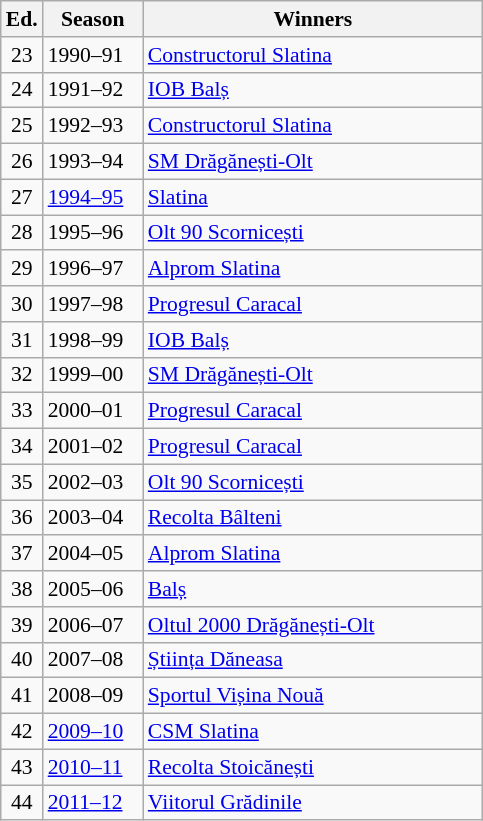<table class="wikitable" style="font-size:90%">
<tr>
<th><abbr>Ed.</abbr></th>
<th width="60">Season</th>
<th width="220">Winners</th>
</tr>
<tr>
<td align=center>23</td>
<td>1990–91</td>
<td><a href='#'>Constructorul Slatina</a></td>
</tr>
<tr>
<td align=center>24</td>
<td>1991–92</td>
<td><a href='#'>IOB Balș</a></td>
</tr>
<tr>
<td align=center>25</td>
<td>1992–93</td>
<td><a href='#'>Constructorul Slatina</a></td>
</tr>
<tr>
<td align=center>26</td>
<td>1993–94</td>
<td><a href='#'>SM Drăgănești-Olt</a></td>
</tr>
<tr>
<td align=center>27</td>
<td><a href='#'>1994–95</a></td>
<td><a href='#'>Slatina</a></td>
</tr>
<tr>
<td align=center>28</td>
<td>1995–96</td>
<td><a href='#'>Olt 90 Scornicești</a></td>
</tr>
<tr>
<td align=center>29</td>
<td>1996–97</td>
<td><a href='#'>Alprom Slatina</a></td>
</tr>
<tr>
<td align=center>30</td>
<td>1997–98</td>
<td><a href='#'>Progresul Caracal</a></td>
</tr>
<tr>
<td align=center>31</td>
<td>1998–99</td>
<td><a href='#'>IOB Balș</a></td>
</tr>
<tr>
<td align=center>32</td>
<td>1999–00</td>
<td><a href='#'>SM Drăgănești-Olt</a></td>
</tr>
<tr>
<td align=center>33</td>
<td>2000–01</td>
<td><a href='#'>Progresul Caracal</a></td>
</tr>
<tr>
<td align=center>34</td>
<td>2001–02</td>
<td><a href='#'>Progresul Caracal</a></td>
</tr>
<tr>
<td align=center>35</td>
<td>2002–03</td>
<td><a href='#'>Olt 90 Scornicești</a></td>
</tr>
<tr>
<td align=center>36</td>
<td>2003–04</td>
<td><a href='#'>Recolta Bâlteni</a></td>
</tr>
<tr>
<td align=center>37</td>
<td>2004–05</td>
<td><a href='#'>Alprom Slatina</a></td>
</tr>
<tr>
<td align=center>38</td>
<td>2005–06</td>
<td><a href='#'>Balș</a></td>
</tr>
<tr>
<td align=center>39</td>
<td>2006–07</td>
<td><a href='#'>Oltul 2000 Drăgănești-Olt</a></td>
</tr>
<tr>
<td align=center>40</td>
<td>2007–08</td>
<td><a href='#'>Știința Dăneasa</a></td>
</tr>
<tr>
<td align=center>41</td>
<td>2008–09</td>
<td><a href='#'>Sportul Vișina Nouă</a></td>
</tr>
<tr>
<td align=center>42</td>
<td><a href='#'>2009–10</a></td>
<td><a href='#'>CSM Slatina</a></td>
</tr>
<tr>
<td align=center>43</td>
<td><a href='#'>2010–11</a></td>
<td><a href='#'>Recolta Stoicănești</a></td>
</tr>
<tr>
<td align=center>44</td>
<td><a href='#'>2011–12</a></td>
<td><a href='#'>Viitorul Grădinile</a></td>
</tr>
</table>
